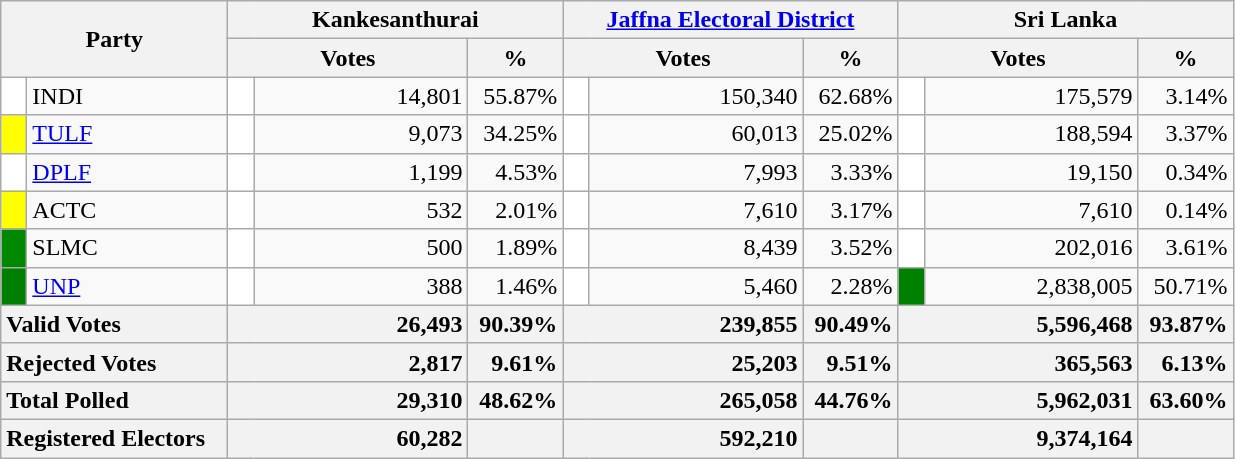<table class="wikitable">
<tr>
<th colspan="2" width="144px"rowspan="2">Party</th>
<th colspan="3" width="216px">Kankesanthurai</th>
<th colspan="3" width="216px"><a href='#'>Jaffna Electoral District</a></th>
<th colspan="3" width="216px">Sri Lanka</th>
</tr>
<tr>
<th colspan="2" width="144px">Votes</th>
<th>%</th>
<th colspan="2" width="144px">Votes</th>
<th>%</th>
<th colspan="2" width="144px">Votes</th>
<th>%</th>
</tr>
<tr>
<td style="background-color:white;" width="10px"></td>
<td style="text-align:left;">INDI</td>
<td style="background-color:white;" width="10px"></td>
<td style="text-align:right;">14,801</td>
<td style="text-align:right;">55.87%</td>
<td style="background-color:white;" width="10px"></td>
<td style="text-align:right;">150,340</td>
<td style="text-align:right;">62.68%</td>
<td style="background-color:white;" width="10px"></td>
<td style="text-align:right;">175,579</td>
<td style="text-align:right;">3.14%</td>
</tr>
<tr>
<td style="background-color:yellow;" width="10px"></td>
<td style="text-align:left;"><a href='#'>TULF</a></td>
<td style="background-color:white;" width="10px"></td>
<td style="text-align:right;">9,073</td>
<td style="text-align:right;">34.25%</td>
<td style="background-color:white;" width="10px"></td>
<td style="text-align:right;">60,013</td>
<td style="text-align:right;">25.02%</td>
<td style="background-color:white;" width="10px"></td>
<td style="text-align:right;">188,594</td>
<td style="text-align:right;">3.37%</td>
</tr>
<tr>
<td style="background-color:white;" width="10px"></td>
<td style="text-align:left;"><a href='#'>DPLF</a></td>
<td style="background-color:white;" width="10px"></td>
<td style="text-align:right;">1,199</td>
<td style="text-align:right;">4.53%</td>
<td style="background-color:white;" width="10px"></td>
<td style="text-align:right;">7,993</td>
<td style="text-align:right;">3.33%</td>
<td style="background-color:white;" width="10px"></td>
<td style="text-align:right;">19,150</td>
<td style="text-align:right;">0.34%</td>
</tr>
<tr>
<td style="background-color:yellow;" width="10px"></td>
<td style="text-align:left;">ACTC</td>
<td style="background-color:white;" width="10px"></td>
<td style="text-align:right;">532</td>
<td style="text-align:right;">2.01%</td>
<td style="background-color:white;" width="10px"></td>
<td style="text-align:right;">7,610</td>
<td style="text-align:right;">3.17%</td>
<td style="background-color:white;" width="10px"></td>
<td style="text-align:right;">7,610</td>
<td style="text-align:right;">0.14%</td>
</tr>
<tr>
<td style="background-color:#008800;" width="10px"></td>
<td style="text-align:left;">SLMC</td>
<td style="background-color:white;" width="10px"></td>
<td style="text-align:right;">500</td>
<td style="text-align:right;">1.89%</td>
<td style="background-color:white;" width="10px"></td>
<td style="text-align:right;">8,439</td>
<td style="text-align:right;">3.52%</td>
<td style="background-color:white;" width="10px"></td>
<td style="text-align:right;">202,016</td>
<td style="text-align:right;">3.61%</td>
</tr>
<tr>
<td style="background-color:green;" width="10px"></td>
<td style="text-align:left;"><a href='#'>UNP</a></td>
<td style="background-color:white;" width="10px"></td>
<td style="text-align:right;">388</td>
<td style="text-align:right;">1.46%</td>
<td style="background-color:white;" width="10px"></td>
<td style="text-align:right;">5,460</td>
<td style="text-align:right;">2.28%</td>
<td style="background-color:green;" width="10px"></td>
<td style="text-align:right;">2,838,005</td>
<td style="text-align:right;">50.71%</td>
</tr>
<tr>
<th colspan="2" width="144px"style="text-align:left;">Valid Votes</th>
<th style="text-align:right;"colspan="2" width="144px">26,493</th>
<th style="text-align:right;">90.39%</th>
<th style="text-align:right;"colspan="2" width="144px">239,855</th>
<th style="text-align:right;">90.49%</th>
<th style="text-align:right;"colspan="2" width="144px">5,596,468</th>
<th style="text-align:right;">93.87%</th>
</tr>
<tr>
<th colspan="2" width="144px"style="text-align:left;">Rejected Votes</th>
<th style="text-align:right;"colspan="2" width="144px">2,817</th>
<th style="text-align:right;">9.61%</th>
<th style="text-align:right;"colspan="2" width="144px">25,203</th>
<th style="text-align:right;">9.51%</th>
<th style="text-align:right;"colspan="2" width="144px">365,563</th>
<th style="text-align:right;">6.13%</th>
</tr>
<tr>
<th colspan="2" width="144px"style="text-align:left;">Total Polled</th>
<th style="text-align:right;"colspan="2" width="144px">29,310</th>
<th style="text-align:right;">48.62%</th>
<th style="text-align:right;"colspan="2" width="144px">265,058</th>
<th style="text-align:right;">44.76%</th>
<th style="text-align:right;"colspan="2" width="144px">5,962,031</th>
<th style="text-align:right;">63.60%</th>
</tr>
<tr>
<th colspan="2" width="144px"style="text-align:left;">Registered Electors</th>
<th style="text-align:right;"colspan="2" width="144px">60,282</th>
<th></th>
<th style="text-align:right;"colspan="2" width="144px">592,210</th>
<th></th>
<th style="text-align:right;"colspan="2" width="144px">9,374,164</th>
<th></th>
</tr>
</table>
